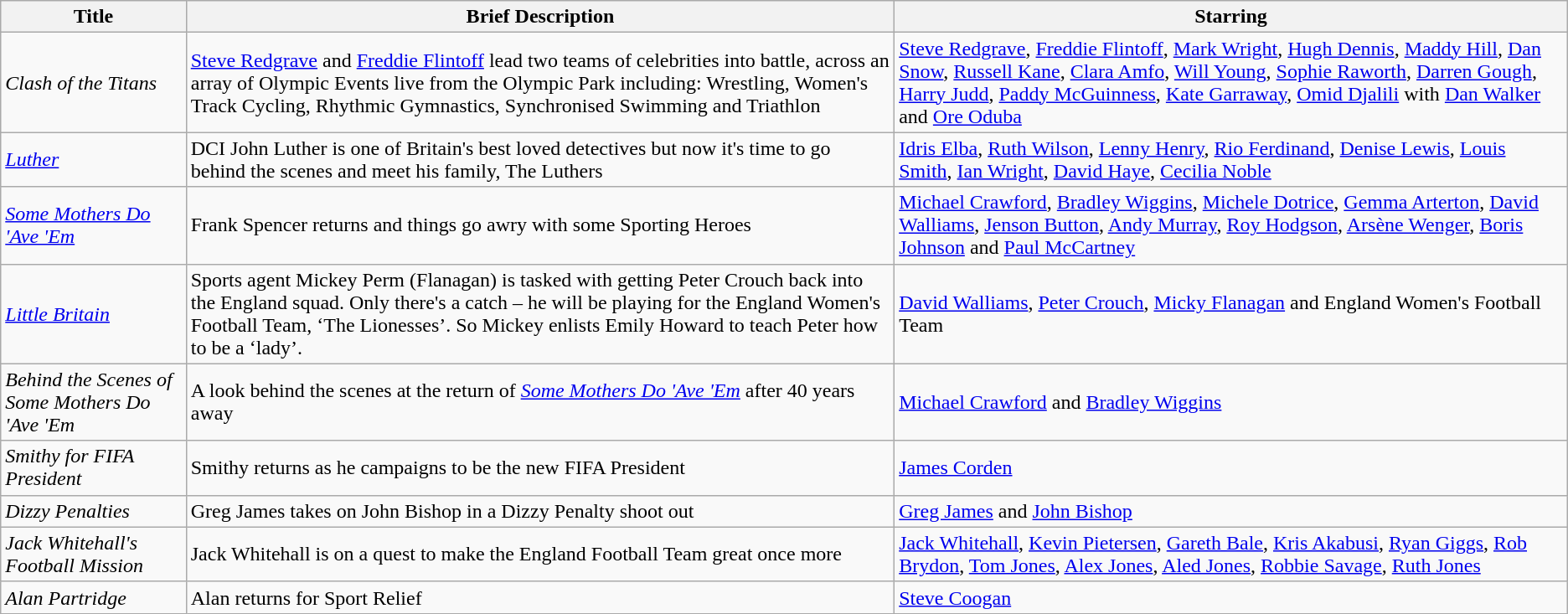<table class="wikitable">
<tr>
<th>Title</th>
<th>Brief Description</th>
<th>Starring</th>
</tr>
<tr>
<td><em>Clash of the Titans</em></td>
<td><a href='#'>Steve Redgrave</a> and <a href='#'>Freddie Flintoff</a> lead two teams of celebrities into battle, across an array of Olympic Events live from the Olympic Park including: Wrestling, Women's Track Cycling, Rhythmic Gymnastics, Synchronised Swimming and Triathlon</td>
<td><a href='#'>Steve Redgrave</a>, <a href='#'>Freddie Flintoff</a>, <a href='#'>Mark Wright</a>, <a href='#'>Hugh Dennis</a>, <a href='#'>Maddy Hill</a>, <a href='#'>Dan Snow</a>, <a href='#'>Russell Kane</a>, <a href='#'>Clara Amfo</a>, <a href='#'>Will Young</a>, <a href='#'>Sophie Raworth</a>, <a href='#'>Darren Gough</a>, <a href='#'>Harry Judd</a>, <a href='#'>Paddy McGuinness</a>, <a href='#'>Kate Garraway</a>, <a href='#'>Omid Djalili</a> with <a href='#'>Dan Walker</a> and <a href='#'>Ore Oduba</a></td>
</tr>
<tr>
<td><em><a href='#'>Luther</a></em></td>
<td>DCI John Luther is one of Britain's best loved detectives but now it's time to go behind the scenes and meet his family, The Luthers</td>
<td><a href='#'>Idris Elba</a>, <a href='#'>Ruth Wilson</a>, <a href='#'>Lenny Henry</a>, <a href='#'>Rio Ferdinand</a>, <a href='#'>Denise Lewis</a>, <a href='#'>Louis Smith</a>, <a href='#'>Ian Wright</a>, <a href='#'>David Haye</a>, <a href='#'>Cecilia Noble</a></td>
</tr>
<tr>
<td><em><a href='#'>Some Mothers Do 'Ave 'Em</a></em></td>
<td>Frank Spencer returns and things go awry with some Sporting Heroes</td>
<td><a href='#'>Michael Crawford</a>, <a href='#'>Bradley Wiggins</a>, <a href='#'>Michele Dotrice</a>, <a href='#'>Gemma Arterton</a>, <a href='#'>David Walliams</a>, <a href='#'>Jenson Button</a>, <a href='#'>Andy Murray</a>, <a href='#'>Roy Hodgson</a>, <a href='#'>Arsène Wenger</a>, <a href='#'>Boris Johnson</a> and <a href='#'>Paul McCartney</a></td>
</tr>
<tr>
<td><em><a href='#'>Little Britain</a></em></td>
<td>Sports agent Mickey Perm (Flanagan) is tasked with getting Peter Crouch back into the England squad. Only there's a catch – he will be playing for the England Women's Football Team, ‘The Lionesses’. So Mickey enlists Emily Howard to teach Peter how to be a ‘lady’.</td>
<td><a href='#'>David Walliams</a>, <a href='#'>Peter Crouch</a>, <a href='#'>Micky Flanagan</a> and England Women's Football Team</td>
</tr>
<tr>
<td><em>Behind the Scenes of Some Mothers Do 'Ave 'Em </em></td>
<td>A look behind the scenes at the return of <em><a href='#'>Some Mothers Do 'Ave 'Em</a></em> after 40 years away</td>
<td><a href='#'>Michael Crawford</a> and <a href='#'>Bradley Wiggins</a></td>
</tr>
<tr>
<td><em>Smithy for FIFA President</em></td>
<td>Smithy returns as he campaigns to be the new FIFA President</td>
<td><a href='#'>James Corden</a></td>
</tr>
<tr>
<td><em>Dizzy Penalties</em></td>
<td>Greg James takes on John Bishop in a Dizzy Penalty shoot out</td>
<td><a href='#'>Greg James</a> and <a href='#'>John Bishop</a></td>
</tr>
<tr>
<td><em>Jack Whitehall's Football Mission</em></td>
<td>Jack Whitehall is on a quest to make the England Football Team great once more</td>
<td><a href='#'>Jack Whitehall</a>, <a href='#'>Kevin Pietersen</a>, <a href='#'>Gareth Bale</a>, <a href='#'>Kris Akabusi</a>, <a href='#'>Ryan Giggs</a>, <a href='#'>Rob Brydon</a>, <a href='#'>Tom Jones</a>, <a href='#'>Alex Jones</a>, <a href='#'>Aled Jones</a>, <a href='#'>Robbie Savage</a>, <a href='#'>Ruth Jones</a></td>
</tr>
<tr>
<td><em>Alan Partridge</em></td>
<td>Alan returns for Sport Relief</td>
<td><a href='#'>Steve Coogan</a></td>
</tr>
</table>
